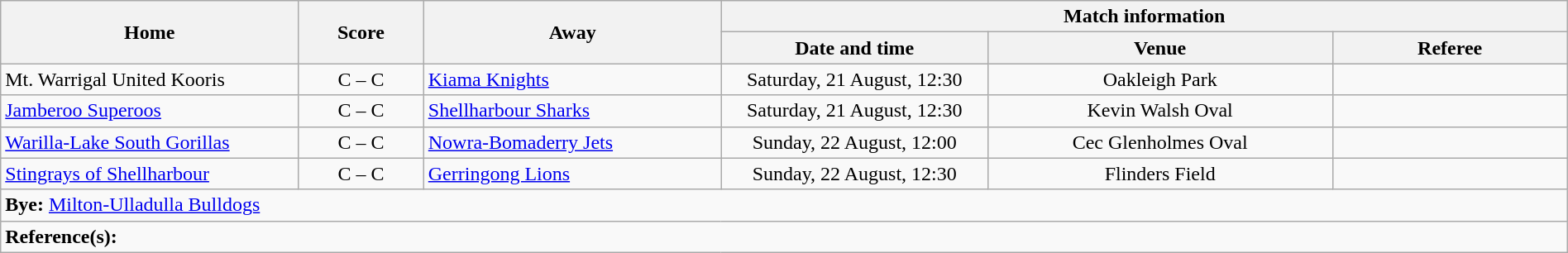<table class="wikitable" width="100% text-align:center;">
<tr>
<th rowspan="2" width="19%">Home</th>
<th rowspan="2" width="8%">Score</th>
<th rowspan="2" width="19%">Away</th>
<th colspan="3">Match information</th>
</tr>
<tr bgcolor="#CCCCCC">
<th width="17%">Date and time</th>
<th width="22%">Venue</th>
<th>Referee</th>
</tr>
<tr>
<td> Mt. Warrigal United Kooris</td>
<td style="text-align:center;">C – C</td>
<td> <a href='#'>Kiama Knights</a></td>
<td style="text-align:center;">Saturday, 21 August, 12:30</td>
<td style="text-align:center;">Oakleigh Park</td>
<td style="text-align:center;"></td>
</tr>
<tr>
<td> <a href='#'>Jamberoo Superoos</a></td>
<td style="text-align:center;">C – C</td>
<td> <a href='#'>Shellharbour Sharks</a></td>
<td style="text-align:center;">Saturday, 21 August, 12:30</td>
<td style="text-align:center;">Kevin Walsh Oval</td>
<td style="text-align:center;"></td>
</tr>
<tr>
<td> <a href='#'>Warilla-Lake South Gorillas</a></td>
<td style="text-align:center;">C – C</td>
<td> <a href='#'>Nowra-Bomaderry Jets</a></td>
<td style="text-align:center;">Sunday, 22 August, 12:00</td>
<td style="text-align:center;">Cec Glenholmes Oval</td>
<td style="text-align:center;"></td>
</tr>
<tr>
<td> <a href='#'>Stingrays of Shellharbour</a></td>
<td style="text-align:center;">C – C</td>
<td> <a href='#'>Gerringong Lions</a></td>
<td style="text-align:center;">Sunday, 22 August, 12:30</td>
<td style="text-align:center;">Flinders Field</td>
<td style="text-align:center;"></td>
</tr>
<tr>
<td colspan="6" align="centre"><strong>Bye:</strong>  <a href='#'>Milton-Ulladulla Bulldogs</a></td>
</tr>
<tr>
<td colspan="6"><strong>Reference(s):</strong></td>
</tr>
</table>
